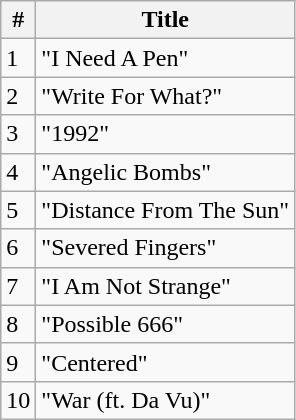<table class="wikitable">
<tr>
<th align="center">#</th>
<th align="center">Title</th>
</tr>
<tr>
<td>1</td>
<td>"I Need A Pen"</td>
</tr>
<tr>
<td>2</td>
<td>"Write For What?"</td>
</tr>
<tr>
<td>3</td>
<td>"1992"</td>
</tr>
<tr>
<td>4</td>
<td>"Angelic Bombs"</td>
</tr>
<tr>
<td>5</td>
<td>"Distance From The Sun"</td>
</tr>
<tr>
<td>6</td>
<td>"Severed Fingers"</td>
</tr>
<tr>
<td>7</td>
<td>"I Am Not Strange"</td>
</tr>
<tr>
<td>8</td>
<td>"Possible 666"</td>
</tr>
<tr>
<td>9</td>
<td>"Centered"</td>
</tr>
<tr>
<td>10</td>
<td>"War (ft. Da Vu)"</td>
</tr>
</table>
